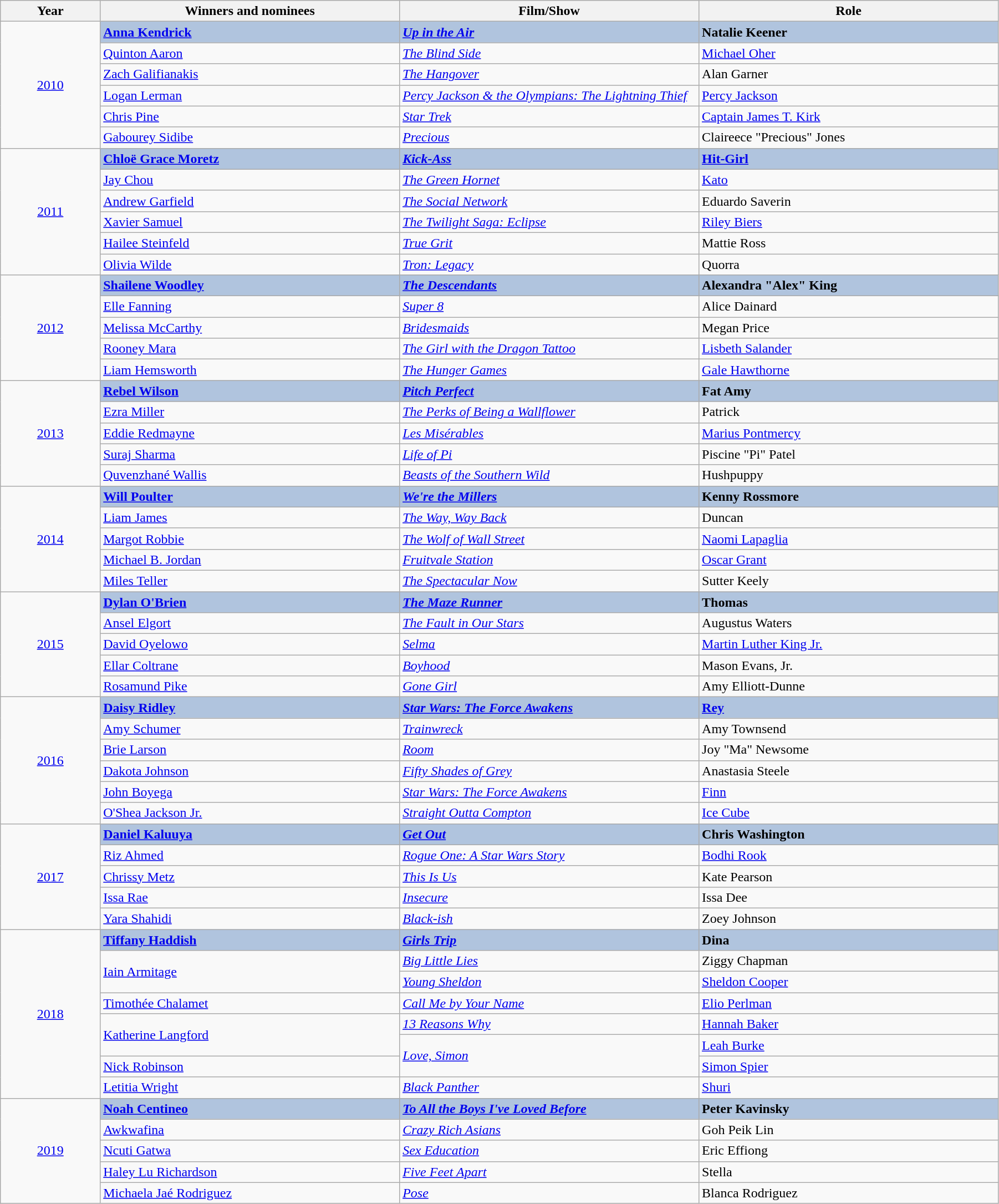<table class="wikitable" width="95%" cellpadding="5">
<tr>
<th width="10%">Year</th>
<th width="30%">Winners and nominees</th>
<th width="30%">Film/Show</th>
<th width="30%">Role</th>
</tr>
<tr>
<td rowspan="6" align="center"><a href='#'>2010</a></td>
<td style="background:#B0C4DE;"><strong><a href='#'>Anna Kendrick</a></strong></td>
<td style="background:#B0C4DE;"><strong><em><a href='#'>Up in the Air</a></em></strong></td>
<td style="background:#B0C4DE;"><strong>Natalie Keener</strong></td>
</tr>
<tr>
<td><a href='#'>Quinton Aaron</a></td>
<td><em><a href='#'>The Blind Side</a></em></td>
<td><a href='#'>Michael Oher</a></td>
</tr>
<tr>
<td><a href='#'>Zach Galifianakis</a></td>
<td><em><a href='#'>The Hangover</a></em></td>
<td>Alan Garner</td>
</tr>
<tr>
<td><a href='#'>Logan Lerman</a></td>
<td><em><a href='#'>Percy Jackson & the Olympians: The Lightning Thief</a></em></td>
<td><a href='#'>Percy Jackson</a></td>
</tr>
<tr>
<td><a href='#'>Chris Pine</a></td>
<td><em><a href='#'>Star Trek</a></em></td>
<td><a href='#'>Captain James T. Kirk</a></td>
</tr>
<tr>
<td><a href='#'>Gabourey Sidibe</a></td>
<td><em><a href='#'>Precious</a></em></td>
<td>Claireece "Precious" Jones</td>
</tr>
<tr>
<td rowspan="6" align="center"><a href='#'>2011</a></td>
<td style="background:#B0C4DE;"><strong><a href='#'>Chloë Grace Moretz</a></strong></td>
<td style="background:#B0C4DE;"><strong><em><a href='#'>Kick-Ass</a></em></strong></td>
<td style="background:#B0C4DE;"><strong><a href='#'>Hit-Girl</a></strong></td>
</tr>
<tr>
<td><a href='#'>Jay Chou</a></td>
<td><em><a href='#'>The Green Hornet</a></em></td>
<td><a href='#'>Kato</a></td>
</tr>
<tr>
<td><a href='#'>Andrew Garfield</a></td>
<td><em><a href='#'>The Social Network</a></em></td>
<td>Eduardo Saverin</td>
</tr>
<tr>
<td><a href='#'>Xavier Samuel</a></td>
<td><em><a href='#'>The Twilight Saga: Eclipse</a></em></td>
<td><a href='#'>Riley Biers</a></td>
</tr>
<tr>
<td><a href='#'>Hailee Steinfeld</a></td>
<td><em><a href='#'>True Grit</a></em></td>
<td>Mattie Ross</td>
</tr>
<tr>
<td><a href='#'>Olivia Wilde</a></td>
<td><em><a href='#'>Tron: Legacy</a></em></td>
<td>Quorra</td>
</tr>
<tr>
<td rowspan="5" align="center"><a href='#'>2012</a></td>
<td style="background:#B0C4DE;"><strong><a href='#'>Shailene Woodley</a></strong></td>
<td style="background:#B0C4DE;"><strong><em><a href='#'>The Descendants</a></em></strong></td>
<td style="background:#B0C4DE;"><strong>Alexandra "Alex" King</strong></td>
</tr>
<tr>
<td><a href='#'>Elle Fanning</a></td>
<td><em><a href='#'>Super 8</a></em></td>
<td>Alice Dainard</td>
</tr>
<tr>
<td><a href='#'>Melissa McCarthy</a></td>
<td><em><a href='#'>Bridesmaids</a></em></td>
<td>Megan Price</td>
</tr>
<tr>
<td><a href='#'>Rooney Mara</a></td>
<td><em><a href='#'>The Girl with the Dragon Tattoo</a></em></td>
<td><a href='#'>Lisbeth Salander</a></td>
</tr>
<tr>
<td><a href='#'>Liam Hemsworth</a></td>
<td><em><a href='#'>The Hunger Games</a></em></td>
<td><a href='#'>Gale Hawthorne</a></td>
</tr>
<tr>
<td rowspan="5" align="center"><a href='#'>2013</a></td>
<td style="background:#B0C4DE;"><strong><a href='#'>Rebel Wilson</a></strong></td>
<td style="background:#B0C4DE;"><strong><em><a href='#'>Pitch Perfect</a></em></strong></td>
<td style="background:#B0C4DE;"><strong>Fat Amy</strong></td>
</tr>
<tr>
<td><a href='#'>Ezra Miller</a></td>
<td><em><a href='#'>The Perks of Being a Wallflower</a></em></td>
<td>Patrick</td>
</tr>
<tr>
<td><a href='#'>Eddie Redmayne</a></td>
<td><em><a href='#'>Les Misérables</a></em></td>
<td><a href='#'>Marius Pontmercy</a></td>
</tr>
<tr>
<td><a href='#'>Suraj Sharma</a></td>
<td><em><a href='#'>Life of Pi</a></em></td>
<td>Piscine "Pi" Patel</td>
</tr>
<tr>
<td><a href='#'>Quvenzhané Wallis</a></td>
<td><em><a href='#'>Beasts of the Southern Wild</a></em></td>
<td>Hushpuppy</td>
</tr>
<tr>
<td rowspan="5" align="center"><a href='#'>2014</a></td>
<td style="background:#B0C4DE;"><strong><a href='#'>Will Poulter</a></strong></td>
<td style="background:#B0C4DE;"><strong><em><a href='#'>We're the Millers</a></em></strong></td>
<td style="background:#B0C4DE;"><strong>Kenny Rossmore</strong></td>
</tr>
<tr>
<td><a href='#'>Liam James</a></td>
<td><em><a href='#'>The Way, Way Back</a></em></td>
<td>Duncan</td>
</tr>
<tr>
<td><a href='#'>Margot Robbie</a></td>
<td><em><a href='#'>The Wolf of Wall Street</a></em></td>
<td><a href='#'>Naomi Lapaglia</a></td>
</tr>
<tr>
<td><a href='#'>Michael B. Jordan</a></td>
<td><em><a href='#'>Fruitvale Station</a></em></td>
<td><a href='#'>Oscar Grant</a></td>
</tr>
<tr>
<td><a href='#'>Miles Teller</a></td>
<td><em><a href='#'>The Spectacular Now</a></em></td>
<td>Sutter Keely</td>
</tr>
<tr>
<td rowspan="5" align="center"><a href='#'>2015</a></td>
<td style="background:#B0C4DE;"><strong><a href='#'>Dylan O'Brien</a></strong></td>
<td style="background:#B0C4DE;"><strong><em><a href='#'>The Maze Runner</a></em></strong></td>
<td style="background:#B0C4DE;"><strong>Thomas</strong></td>
</tr>
<tr>
<td><a href='#'>Ansel Elgort</a></td>
<td><em><a href='#'>The Fault in Our Stars</a></em></td>
<td>Augustus Waters</td>
</tr>
<tr>
<td><a href='#'>David Oyelowo</a></td>
<td><em><a href='#'>Selma</a></em></td>
<td><a href='#'>Martin Luther King Jr.</a></td>
</tr>
<tr>
<td><a href='#'>Ellar Coltrane</a></td>
<td><em><a href='#'>Boyhood</a></em></td>
<td>Mason Evans, Jr.</td>
</tr>
<tr>
<td><a href='#'>Rosamund Pike</a></td>
<td><em><a href='#'>Gone Girl</a></em></td>
<td>Amy Elliott-Dunne</td>
</tr>
<tr>
<td rowspan="6" align="center"><a href='#'>2016</a></td>
<td style="background:#B0C4DE;"><strong><a href='#'>Daisy Ridley</a></strong></td>
<td style="background:#B0C4DE;"><strong><em><a href='#'>Star Wars: The Force Awakens</a></em></strong></td>
<td style="background:#B0C4DE;"><strong><a href='#'>Rey</a></strong></td>
</tr>
<tr>
<td><a href='#'>Amy Schumer</a></td>
<td><em><a href='#'>Trainwreck</a></em></td>
<td>Amy Townsend</td>
</tr>
<tr>
<td><a href='#'>Brie Larson</a></td>
<td><em><a href='#'>Room</a></em></td>
<td>Joy "Ma" Newsome</td>
</tr>
<tr>
<td><a href='#'>Dakota Johnson</a></td>
<td><em><a href='#'>Fifty Shades of Grey</a></em></td>
<td>Anastasia Steele</td>
</tr>
<tr>
<td><a href='#'>John Boyega</a></td>
<td><em><a href='#'>Star Wars: The Force Awakens</a></em></td>
<td><a href='#'>Finn</a></td>
</tr>
<tr>
<td><a href='#'>O'Shea Jackson Jr.</a></td>
<td><em><a href='#'>Straight Outta Compton</a></em></td>
<td><a href='#'>Ice Cube</a></td>
</tr>
<tr>
<td rowspan="5" align="center"><a href='#'>2017</a></td>
<td style="background:#B0C4DE;"><strong><a href='#'>Daniel Kaluuya</a></strong></td>
<td style="background:#B0C4DE;"><strong><em><a href='#'>Get Out</a></em></strong></td>
<td style="background:#B0C4DE;"><strong>Chris Washington</strong></td>
</tr>
<tr>
<td><a href='#'>Riz Ahmed</a></td>
<td><em><a href='#'>Rogue One: A Star Wars Story</a></em></td>
<td><a href='#'>Bodhi Rook</a></td>
</tr>
<tr>
<td><a href='#'>Chrissy Metz</a></td>
<td><em><a href='#'>This Is Us</a></em></td>
<td>Kate Pearson</td>
</tr>
<tr>
<td><a href='#'>Issa Rae</a></td>
<td><em><a href='#'>Insecure</a></em></td>
<td>Issa Dee</td>
</tr>
<tr>
<td><a href='#'>Yara Shahidi</a></td>
<td><em><a href='#'>Black-ish</a></em></td>
<td>Zoey Johnson</td>
</tr>
<tr>
<td rowspan="8" align="center"><a href='#'>2018</a></td>
<td style="background:#B0C4DE;"><strong><a href='#'>Tiffany Haddish</a></strong></td>
<td style="background:#B0C4DE;"><strong><em><a href='#'>Girls Trip</a></em></strong></td>
<td style="background:#B0C4DE;"><strong>Dina</strong></td>
</tr>
<tr>
<td rowspan="2"><a href='#'>Iain Armitage</a></td>
<td><em><a href='#'>Big Little Lies</a></em></td>
<td>Ziggy Chapman</td>
</tr>
<tr>
<td><em><a href='#'>Young Sheldon</a></em></td>
<td><a href='#'>Sheldon Cooper</a></td>
</tr>
<tr>
<td><a href='#'>Timothée Chalamet</a></td>
<td><em><a href='#'>Call Me by Your Name</a></em></td>
<td><a href='#'>Elio Perlman</a></td>
</tr>
<tr>
<td rowspan="2"><a href='#'>Katherine Langford</a></td>
<td><em><a href='#'>13 Reasons Why</a></em></td>
<td><a href='#'>Hannah Baker</a></td>
</tr>
<tr>
<td rowspan="2"><em><a href='#'>Love, Simon</a></em></td>
<td><a href='#'>Leah Burke</a></td>
</tr>
<tr>
<td><a href='#'>Nick Robinson</a></td>
<td><a href='#'>Simon Spier</a></td>
</tr>
<tr>
<td><a href='#'>Letitia Wright</a></td>
<td><em><a href='#'>Black Panther</a></em></td>
<td><a href='#'>Shuri</a></td>
</tr>
<tr>
<td rowspan="6" align="center"><a href='#'>2019</a></td>
<td style="background:#B0C4DE;"><strong><a href='#'>Noah Centineo</a></strong></td>
<td style="background:#B0C4DE;"><strong><em><a href='#'>To All the Boys I've Loved Before</a></em></strong></td>
<td style="background:#B0C4DE;"><strong>Peter Kavinsky</strong></td>
</tr>
<tr>
<td><a href='#'>Awkwafina</a></td>
<td><em><a href='#'>Crazy Rich Asians</a></em></td>
<td>Goh Peik Lin</td>
</tr>
<tr>
<td><a href='#'>Ncuti Gatwa</a></td>
<td><em><a href='#'>Sex Education</a></em></td>
<td>Eric Effiong</td>
</tr>
<tr>
<td><a href='#'>Haley Lu Richardson</a></td>
<td><em><a href='#'>Five Feet Apart</a></em></td>
<td>Stella</td>
</tr>
<tr>
<td><a href='#'>Michaela Jaé Rodriguez</a></td>
<td><em><a href='#'>Pose</a></em></td>
<td>Blanca Rodriguez</td>
</tr>
</table>
